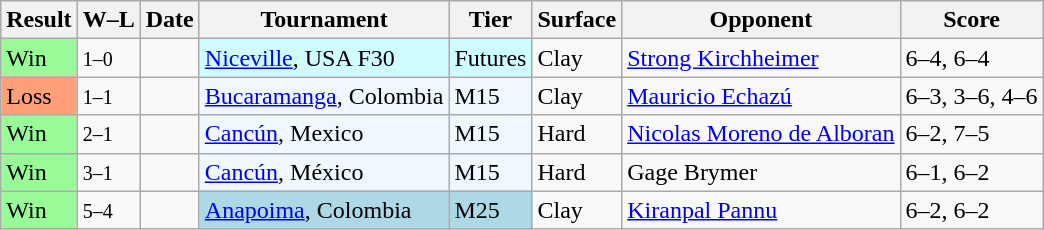<table class="sortable wikitable">
<tr>
<th>Result</th>
<th class="unsortable">W–L</th>
<th>Date</th>
<th>Tournament</th>
<th>Tier</th>
<th>Surface</th>
<th>Opponent</th>
<th class="unsortable">Score</th>
</tr>
<tr>
<td bgcolor=98fb98>Win</td>
<td><small>1–0</small></td>
<td></td>
<td style="background:#cffcff;"><a href='#'>Niceville</a>, USA F30</td>
<td style="background:#cffcff;">Futures</td>
<td>Clay</td>
<td> <a href='#'>Strong Kirchheimer</a></td>
<td>6–4, 6–4</td>
</tr>
<tr>
<td style="background:#ffa07a;">Loss</td>
<td><small>1–1</small></td>
<td></td>
<td style="background:#f0f8ff;"><a href='#'>Bucaramanga</a>, Colombia</td>
<td style="background:#f0f8ff;">M15</td>
<td>Clay</td>
<td> <a href='#'>Mauricio Echazú</a></td>
<td>6–3, 3–6, 4–6</td>
</tr>
<tr>
<td bgcolor=98fb98>Win</td>
<td><small>2–1</small></td>
<td></td>
<td style="background:#f0f8ff;"><a href='#'>Cancún</a>, Mexico</td>
<td style="background:#f0f8ff;">M15</td>
<td>Hard</td>
<td> <a href='#'>Nicolas Moreno de Alboran</a></td>
<td>6–2, 7–5</td>
</tr>
<tr>
<td bgcolor=98fb98>Win</td>
<td><small>3–1</small></td>
<td></td>
<td style="background:#f0f8ff;"><a href='#'>Cancún</a>, México</td>
<td style="background:#f0f8ff;">M15</td>
<td>Hard</td>
<td> Gage Brymer</td>
<td>6–1, 6–2</td>
</tr>
<tr>
<td bgcolor=98fb98>Win</td>
<td><small>5–4</small></td>
<td></td>
<td style="background:lightblue;"><a href='#'>Anapoima</a>, Colombia</td>
<td style="background:lightblue;">M25</td>
<td>Clay</td>
<td> <a href='#'>Kiranpal Pannu</a></td>
<td>6–2, 6–2</td>
</tr>
</table>
